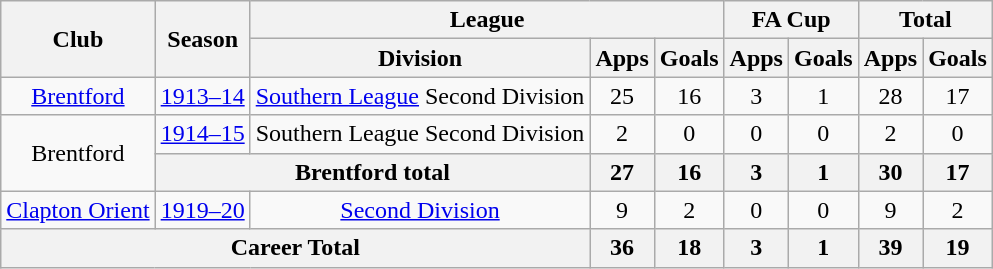<table class="wikitable" style="text-align: center;">
<tr>
<th rowspan="2">Club</th>
<th rowspan="2">Season</th>
<th colspan="3">League</th>
<th colspan="2">FA Cup</th>
<th colspan="2">Total</th>
</tr>
<tr>
<th>Division</th>
<th>Apps</th>
<th>Goals</th>
<th>Apps</th>
<th>Goals</th>
<th>Apps</th>
<th>Goals</th>
</tr>
<tr>
<td><a href='#'>Brentford</a></td>
<td><a href='#'>1913–14</a></td>
<td><a href='#'>Southern League</a> Second Division</td>
<td>25</td>
<td>16</td>
<td>3</td>
<td>1</td>
<td>28</td>
<td>17</td>
</tr>
<tr>
<td rowspan="2">Brentford</td>
<td><a href='#'>1914–15</a></td>
<td>Southern League Second Division</td>
<td>2</td>
<td>0</td>
<td>0</td>
<td>0</td>
<td>2</td>
<td>0</td>
</tr>
<tr>
<th colspan="2">Brentford total</th>
<th>27</th>
<th>16</th>
<th>3</th>
<th>1</th>
<th>30</th>
<th>17</th>
</tr>
<tr>
<td><a href='#'>Clapton Orient</a></td>
<td><a href='#'>1919–20</a></td>
<td><a href='#'>Second Division</a></td>
<td>9</td>
<td>2</td>
<td>0</td>
<td>0</td>
<td>9</td>
<td>2</td>
</tr>
<tr>
<th colspan="3">Career Total</th>
<th>36</th>
<th>18</th>
<th>3</th>
<th>1</th>
<th>39</th>
<th>19</th>
</tr>
</table>
